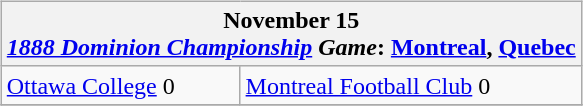<table cellspacing="10">
<tr>
<td valign="top"><br><table class="wikitable">
<tr>
<th bgcolor="#DDDDDD" colspan="4">November 15<br><em><a href='#'>1888 Dominion Championship</a> Game</em>: <a href='#'>Montreal</a>, <a href='#'>Quebec</a></th>
</tr>
<tr>
<td><a href='#'>Ottawa College</a> 0</td>
<td><a href='#'>Montreal Football Club</a> 0</td>
</tr>
<tr>
</tr>
</table>
</td>
</tr>
</table>
